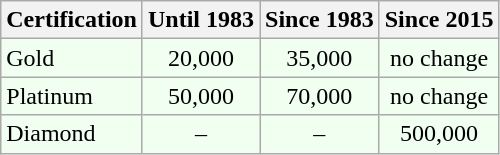<table class=wikitable>
<tr>
<th>Certification</th>
<th>Until 1983</th>
<th>Since 1983</th>
<th>Since 2015</th>
</tr>
<tr style="background:honeyDew;">
<td>Gold</td>
<td align=center>20,000</td>
<td align=center>35,000</td>
<td align=center>no change</td>
</tr>
<tr style="background:honeyDew;">
<td>Platinum</td>
<td align=center>50,000</td>
<td align=center>70,000</td>
<td align=center>no change</td>
</tr>
<tr style="background:honeyDew;">
<td>Diamond</td>
<td align=center>–</td>
<td align=center>–</td>
<td align=center>500,000</td>
</tr>
</table>
